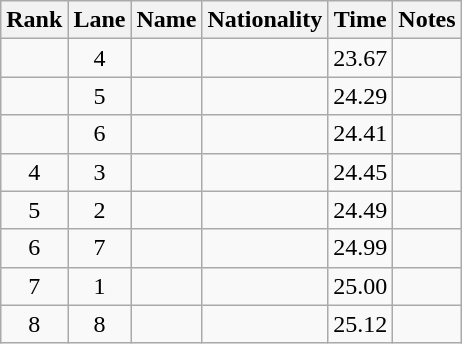<table class="wikitable sortable" style="text-align:center">
<tr>
<th>Rank</th>
<th>Lane</th>
<th>Name</th>
<th>Nationality</th>
<th>Time</th>
<th>Notes</th>
</tr>
<tr>
<td></td>
<td>4</td>
<td align=left></td>
<td align=left></td>
<td>23.67</td>
<td></td>
</tr>
<tr>
<td></td>
<td>5</td>
<td align=left></td>
<td align=left></td>
<td>24.29</td>
<td></td>
</tr>
<tr>
<td></td>
<td>6</td>
<td align=left></td>
<td align=left></td>
<td>24.41</td>
<td></td>
</tr>
<tr>
<td>4</td>
<td>3</td>
<td align=left></td>
<td align=left></td>
<td>24.45</td>
<td></td>
</tr>
<tr>
<td>5</td>
<td>2</td>
<td align=left></td>
<td align=left></td>
<td>24.49</td>
<td></td>
</tr>
<tr>
<td>6</td>
<td>7</td>
<td align=left></td>
<td align=left></td>
<td>24.99</td>
<td></td>
</tr>
<tr>
<td>7</td>
<td>1</td>
<td align=left></td>
<td align=left></td>
<td>25.00</td>
<td></td>
</tr>
<tr>
<td>8</td>
<td>8</td>
<td align=left></td>
<td align=left></td>
<td>25.12</td>
<td></td>
</tr>
</table>
